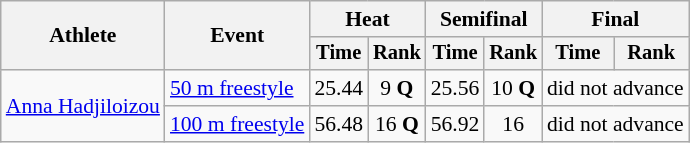<table class=wikitable style=font-size:90%>
<tr>
<th rowspan=2>Athlete</th>
<th rowspan=2>Event</th>
<th colspan=2>Heat</th>
<th colspan=2>Semifinal</th>
<th colspan=2>Final</th>
</tr>
<tr style=font-size:95%>
<th>Time</th>
<th>Rank</th>
<th>Time</th>
<th>Rank</th>
<th>Time</th>
<th>Rank</th>
</tr>
<tr align=center>
<td align=left rowspan=2><a href='#'>Anna Hadjiloizou</a></td>
<td align=left rowspan="1"><a href='#'>50 m freestyle</a></td>
<td>25.44</td>
<td>9 <strong>Q</strong></td>
<td>25.56</td>
<td>10 <strong>Q</strong></td>
<td colspan=2>did not advance</td>
</tr>
<tr align=center>
<td align=left rowspan="1"><a href='#'>100 m freestyle</a></td>
<td>56.48</td>
<td>16 <strong>Q</strong></td>
<td>56.92</td>
<td>16</td>
<td colspan=2>did not advance</td>
</tr>
</table>
